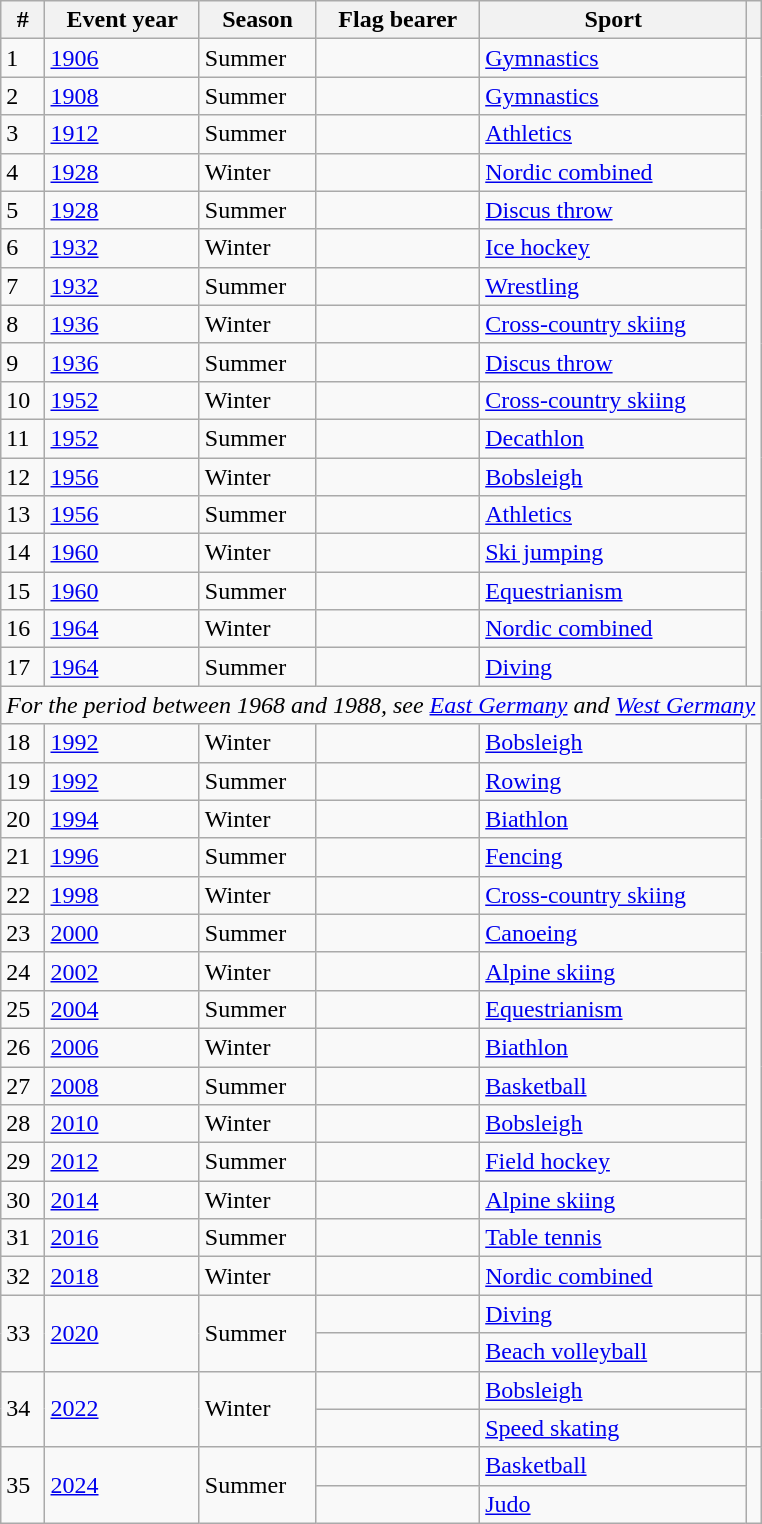<table class="wikitable sortable">
<tr>
<th>#</th>
<th>Event year</th>
<th>Season</th>
<th>Flag bearer</th>
<th>Sport</th>
<th></th>
</tr>
<tr>
<td>1</td>
<td><a href='#'>1906</a></td>
<td>Summer</td>
<td></td>
<td><a href='#'>Gymnastics</a></td>
<td rowspan=17></td>
</tr>
<tr>
<td>2</td>
<td><a href='#'>1908</a></td>
<td>Summer</td>
<td></td>
<td><a href='#'>Gymnastics</a></td>
</tr>
<tr>
<td>3</td>
<td><a href='#'>1912</a></td>
<td>Summer</td>
<td></td>
<td><a href='#'>Athletics</a></td>
</tr>
<tr>
<td>4</td>
<td><a href='#'>1928</a></td>
<td>Winter</td>
<td></td>
<td><a href='#'>Nordic combined</a></td>
</tr>
<tr>
<td>5</td>
<td><a href='#'>1928</a></td>
<td>Summer</td>
<td></td>
<td><a href='#'>Discus throw</a></td>
</tr>
<tr>
<td>6</td>
<td><a href='#'>1932</a></td>
<td>Winter</td>
<td></td>
<td><a href='#'>Ice hockey</a></td>
</tr>
<tr>
<td>7</td>
<td><a href='#'>1932</a></td>
<td>Summer</td>
<td></td>
<td><a href='#'>Wrestling</a></td>
</tr>
<tr>
<td>8</td>
<td><a href='#'>1936</a></td>
<td>Winter</td>
<td></td>
<td><a href='#'>Cross-country skiing</a></td>
</tr>
<tr>
<td>9</td>
<td><a href='#'>1936</a></td>
<td>Summer</td>
<td></td>
<td><a href='#'>Discus throw</a></td>
</tr>
<tr>
<td>10</td>
<td><a href='#'>1952</a></td>
<td>Winter</td>
<td></td>
<td><a href='#'>Cross-country skiing</a></td>
</tr>
<tr>
<td>11</td>
<td><a href='#'>1952</a></td>
<td>Summer</td>
<td></td>
<td><a href='#'>Decathlon</a></td>
</tr>
<tr>
<td>12</td>
<td><a href='#'>1956</a></td>
<td>Winter</td>
<td></td>
<td><a href='#'>Bobsleigh</a></td>
</tr>
<tr>
<td>13</td>
<td><a href='#'>1956</a></td>
<td>Summer</td>
<td></td>
<td><a href='#'>Athletics</a></td>
</tr>
<tr>
<td>14</td>
<td><a href='#'>1960</a></td>
<td>Winter</td>
<td></td>
<td><a href='#'>Ski jumping</a></td>
</tr>
<tr>
<td>15</td>
<td><a href='#'>1960</a></td>
<td>Summer</td>
<td></td>
<td><a href='#'>Equestrianism</a></td>
</tr>
<tr>
<td>16</td>
<td><a href='#'>1964</a></td>
<td>Winter</td>
<td></td>
<td><a href='#'>Nordic combined</a></td>
</tr>
<tr>
<td>17</td>
<td><a href='#'>1964</a></td>
<td>Summer</td>
<td></td>
<td><a href='#'>Diving</a></td>
</tr>
<tr>
<td colspan="6"><em>For the period between 1968 and 1988, see <a href='#'>East Germany</a> and <a href='#'>West Germany</a></em></td>
</tr>
<tr>
<td>18</td>
<td><a href='#'>1992</a></td>
<td>Winter</td>
<td></td>
<td><a href='#'>Bobsleigh</a></td>
<td rowspan=14></td>
</tr>
<tr>
<td>19</td>
<td><a href='#'>1992</a></td>
<td>Summer</td>
<td></td>
<td><a href='#'>Rowing</a></td>
</tr>
<tr>
<td>20</td>
<td><a href='#'>1994</a></td>
<td>Winter</td>
<td></td>
<td><a href='#'>Biathlon</a></td>
</tr>
<tr>
<td>21</td>
<td><a href='#'>1996</a></td>
<td>Summer</td>
<td></td>
<td><a href='#'>Fencing</a></td>
</tr>
<tr>
<td>22</td>
<td><a href='#'>1998</a></td>
<td>Winter</td>
<td></td>
<td><a href='#'>Cross-country skiing</a></td>
</tr>
<tr>
<td>23</td>
<td><a href='#'>2000</a></td>
<td>Summer</td>
<td></td>
<td><a href='#'>Canoeing</a></td>
</tr>
<tr>
<td>24</td>
<td><a href='#'>2002</a></td>
<td>Winter</td>
<td></td>
<td><a href='#'>Alpine skiing</a></td>
</tr>
<tr>
<td>25</td>
<td><a href='#'>2004</a></td>
<td>Summer</td>
<td></td>
<td><a href='#'>Equestrianism</a></td>
</tr>
<tr>
<td>26</td>
<td><a href='#'>2006</a></td>
<td>Winter</td>
<td></td>
<td><a href='#'>Biathlon</a></td>
</tr>
<tr>
<td>27</td>
<td><a href='#'>2008</a></td>
<td>Summer</td>
<td></td>
<td><a href='#'>Basketball</a></td>
</tr>
<tr>
<td>28</td>
<td><a href='#'>2010</a></td>
<td>Winter</td>
<td></td>
<td><a href='#'>Bobsleigh</a></td>
</tr>
<tr>
<td>29</td>
<td><a href='#'>2012</a></td>
<td>Summer</td>
<td></td>
<td><a href='#'>Field hockey</a></td>
</tr>
<tr>
<td>30</td>
<td><a href='#'>2014</a></td>
<td>Winter</td>
<td></td>
<td><a href='#'>Alpine skiing</a></td>
</tr>
<tr>
<td>31</td>
<td><a href='#'>2016</a></td>
<td>Summer</td>
<td></td>
<td><a href='#'>Table tennis</a></td>
</tr>
<tr>
<td>32</td>
<td><a href='#'>2018</a></td>
<td>Winter</td>
<td></td>
<td><a href='#'>Nordic combined</a></td>
<td></td>
</tr>
<tr>
<td rowspan=2>33</td>
<td rowspan=2><a href='#'>2020</a></td>
<td rowspan=2>Summer</td>
<td></td>
<td><a href='#'>Diving</a></td>
<td rowspan=2></td>
</tr>
<tr>
<td></td>
<td><a href='#'>Beach volleyball</a></td>
</tr>
<tr>
<td rowspan=2>34</td>
<td rowspan=2><a href='#'>2022</a></td>
<td rowspan=2>Winter</td>
<td></td>
<td><a href='#'>Bobsleigh</a></td>
<td rowspan=2></td>
</tr>
<tr>
<td></td>
<td><a href='#'>Speed skating</a></td>
</tr>
<tr>
<td rowspan=2>35</td>
<td rowspan=2><a href='#'>2024</a></td>
<td rowspan=2>Summer</td>
<td></td>
<td><a href='#'>Basketball</a></td>
<td rowspan=2></td>
</tr>
<tr>
<td></td>
<td><a href='#'>Judo</a></td>
</tr>
</table>
